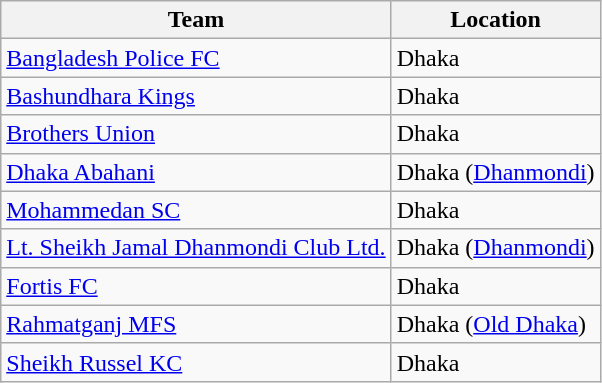<table class="wikitable sortable" style="text-align:left;">
<tr>
<th>Team</th>
<th>Location</th>
</tr>
<tr>
<td><a href='#'>Bangladesh Police FC</a></td>
<td>Dhaka</td>
</tr>
<tr>
<td><a href='#'>Bashundhara Kings</a></td>
<td>Dhaka</td>
</tr>
<tr>
<td><a href='#'>Brothers Union</a></td>
<td>Dhaka</td>
</tr>
<tr>
<td><a href='#'>Dhaka Abahani</a></td>
<td>Dhaka (<a href='#'>Dhanmondi</a>)</td>
</tr>
<tr>
<td><a href='#'>Mohammedan SC</a></td>
<td>Dhaka</td>
</tr>
<tr>
<td><a href='#'>Lt. Sheikh Jamal Dhanmondi Club Ltd.</a></td>
<td>Dhaka (<a href='#'>Dhanmondi</a>)</td>
</tr>
<tr>
<td><a href='#'>Fortis FC</a></td>
<td>Dhaka</td>
</tr>
<tr>
<td><a href='#'>Rahmatganj MFS</a></td>
<td>Dhaka (<a href='#'>Old Dhaka</a>)</td>
</tr>
<tr>
<td><a href='#'>Sheikh Russel KC</a></td>
<td>Dhaka</td>
</tr>
</table>
